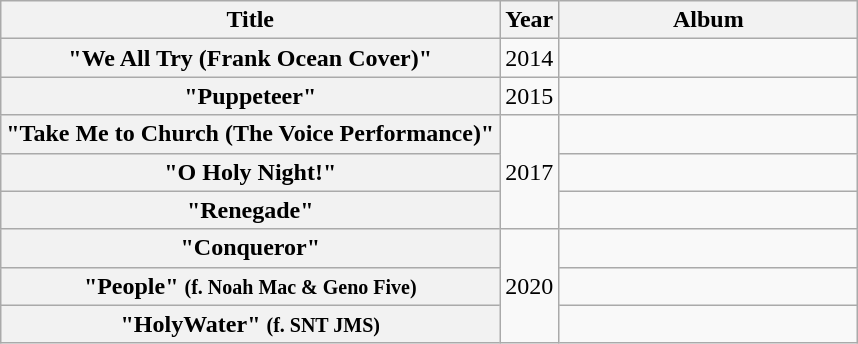<table class="wikitable plainrowheaders" style="text-align:center;">
<tr>
<th scope="col">Title</th>
<th scope="col">Year</th>
<th scope="col" style="width:12em;">Album</th>
</tr>
<tr>
<th scope="row">"We All Try (Frank Ocean Cover)"</th>
<td>2014</td>
<td></td>
</tr>
<tr>
<th scope="row">"Puppeteer"</th>
<td rowspan="1">2015</td>
<td></td>
</tr>
<tr>
<th scope="row">"Take Me to Church (The Voice Performance)"</th>
<td rowspan="3">2017</td>
<td></td>
</tr>
<tr>
<th scope="row">"O Holy Night!"</th>
<td></td>
</tr>
<tr>
<th scope="row">"Renegade"</th>
<td></td>
</tr>
<tr>
<th scope="row">"Conqueror"</th>
<td rowspan="3">2020</td>
<td></td>
</tr>
<tr>
<th scope="row">"People"  <small>(f. Noah Mac & Geno Five)</small></th>
<td></td>
</tr>
<tr>
<th scope="row">"HolyWater" <small>(f. SNT JMS)</small></th>
</tr>
</table>
